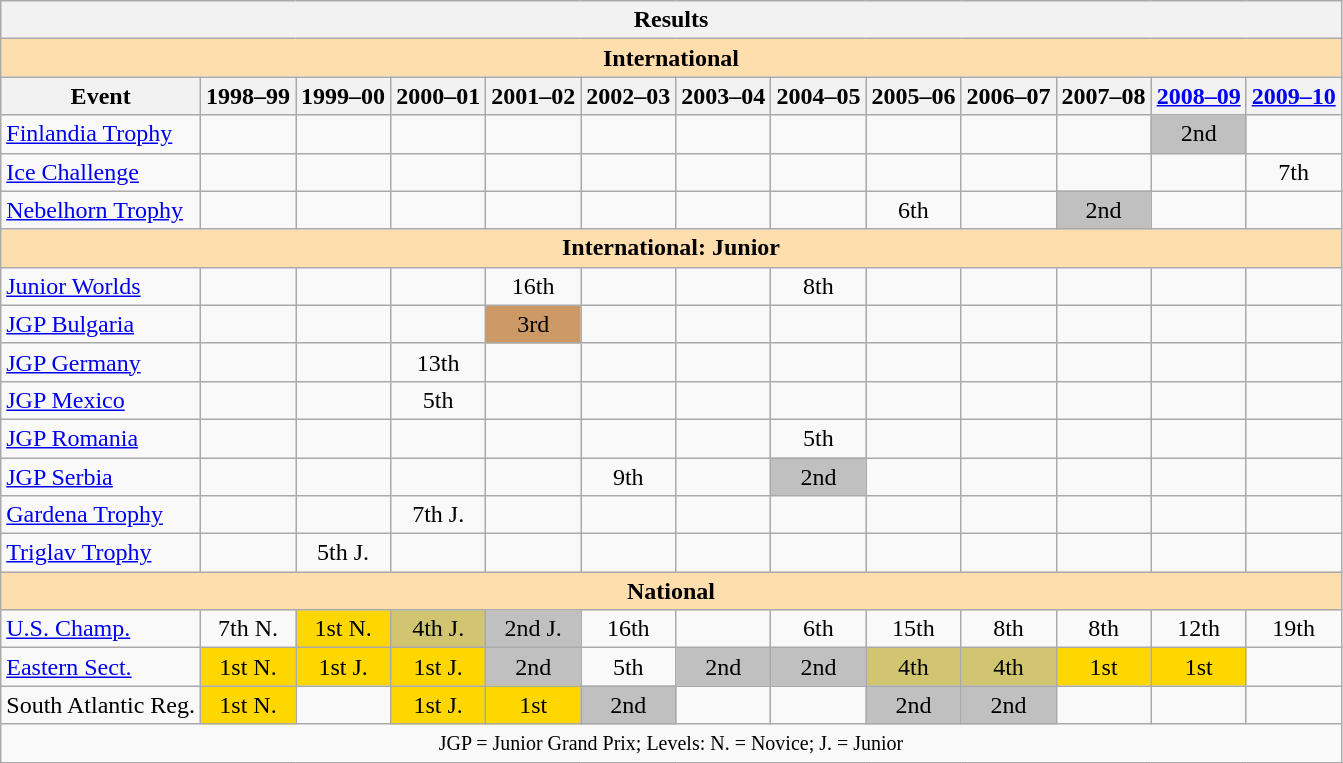<table class="wikitable" style="text-align:center">
<tr>
<th colspan=13 align=center><strong>Results</strong></th>
</tr>
<tr>
<th style="background-color: #ffdead; " colspan=13 align=center><strong>International</strong></th>
</tr>
<tr>
<th>Event</th>
<th>1998–99</th>
<th>1999–00</th>
<th>2000–01</th>
<th>2001–02</th>
<th>2002–03</th>
<th>2003–04</th>
<th>2004–05</th>
<th>2005–06</th>
<th>2006–07</th>
<th>2007–08</th>
<th><a href='#'>2008–09</a></th>
<th><a href='#'>2009–10</a></th>
</tr>
<tr>
<td align=left><a href='#'>Finlandia Trophy</a></td>
<td></td>
<td></td>
<td></td>
<td></td>
<td></td>
<td></td>
<td></td>
<td></td>
<td></td>
<td></td>
<td bgcolor=silver>2nd</td>
<td></td>
</tr>
<tr>
<td align=left><a href='#'>Ice Challenge</a></td>
<td></td>
<td></td>
<td></td>
<td></td>
<td></td>
<td></td>
<td></td>
<td></td>
<td></td>
<td></td>
<td></td>
<td>7th</td>
</tr>
<tr>
<td align=left><a href='#'>Nebelhorn Trophy</a></td>
<td></td>
<td></td>
<td></td>
<td></td>
<td></td>
<td></td>
<td></td>
<td>6th</td>
<td></td>
<td bgcolor=silver>2nd</td>
<td></td>
<td></td>
</tr>
<tr>
<th style="background-color: #ffdead; " colspan=13 align=center><strong>International: Junior</strong></th>
</tr>
<tr>
<td align=left><a href='#'>Junior Worlds</a></td>
<td></td>
<td></td>
<td></td>
<td>16th</td>
<td></td>
<td></td>
<td>8th</td>
<td></td>
<td></td>
<td></td>
<td></td>
<td></td>
</tr>
<tr>
<td align=left><a href='#'>JGP Bulgaria</a></td>
<td></td>
<td></td>
<td></td>
<td bgcolor=cc9966>3rd</td>
<td></td>
<td></td>
<td></td>
<td></td>
<td></td>
<td></td>
<td></td>
<td></td>
</tr>
<tr>
<td align=left><a href='#'>JGP Germany</a></td>
<td></td>
<td></td>
<td>13th</td>
<td></td>
<td></td>
<td></td>
<td></td>
<td></td>
<td></td>
<td></td>
<td></td>
<td></td>
</tr>
<tr>
<td align=left><a href='#'>JGP Mexico</a></td>
<td></td>
<td></td>
<td>5th</td>
<td></td>
<td></td>
<td></td>
<td></td>
<td></td>
<td></td>
<td></td>
<td></td>
<td></td>
</tr>
<tr>
<td align=left><a href='#'>JGP Romania</a></td>
<td></td>
<td></td>
<td></td>
<td></td>
<td></td>
<td></td>
<td>5th</td>
<td></td>
<td></td>
<td></td>
<td></td>
<td></td>
</tr>
<tr>
<td align=left><a href='#'>JGP Serbia</a></td>
<td></td>
<td></td>
<td></td>
<td></td>
<td>9th</td>
<td></td>
<td bgcolor=silver>2nd</td>
<td></td>
<td></td>
<td></td>
<td></td>
<td></td>
</tr>
<tr>
<td align=left><a href='#'>Gardena Trophy</a></td>
<td></td>
<td></td>
<td>7th J.</td>
<td></td>
<td></td>
<td></td>
<td></td>
<td></td>
<td></td>
<td></td>
<td></td>
<td></td>
</tr>
<tr>
<td align=left><a href='#'>Triglav Trophy</a></td>
<td></td>
<td>5th J.</td>
<td></td>
<td></td>
<td></td>
<td></td>
<td></td>
<td></td>
<td></td>
<td></td>
<td></td>
<td></td>
</tr>
<tr>
<th style="background-color: #ffdead; " colspan=13 align=center><strong>National</strong></th>
</tr>
<tr>
<td align=left><a href='#'>U.S. Champ.</a></td>
<td>7th N.</td>
<td bgcolor=gold>1st N.</td>
<td bgcolor=d1c571>4th J.</td>
<td bgcolor=silver>2nd J.</td>
<td>16th</td>
<td></td>
<td>6th</td>
<td>15th</td>
<td>8th</td>
<td>8th</td>
<td>12th</td>
<td>19th</td>
</tr>
<tr>
<td align=left><a href='#'>Eastern Sect.</a></td>
<td bgcolor=gold>1st N.</td>
<td bgcolor=gold>1st J.</td>
<td bgcolor=gold>1st J.</td>
<td bgcolor=silver>2nd</td>
<td>5th</td>
<td bgcolor=silver>2nd</td>
<td bgcolor=silver>2nd</td>
<td bgcolor=d1c571>4th</td>
<td bgcolor=d1c571>4th</td>
<td bgcolor=gold>1st</td>
<td bgcolor=gold>1st</td>
<td></td>
</tr>
<tr>
<td align=left>South Atlantic Reg.</td>
<td bgcolor=gold>1st N.</td>
<td></td>
<td bgcolor=gold>1st J.</td>
<td bgcolor=gold>1st</td>
<td bgcolor=silver>2nd</td>
<td></td>
<td></td>
<td bgcolor=silver>2nd</td>
<td bgcolor=silver>2nd</td>
<td></td>
<td></td>
<td></td>
</tr>
<tr>
<td colspan=13 align=center><small> JGP = Junior Grand Prix; Levels: N. = Novice; J. = Junior </small></td>
</tr>
</table>
